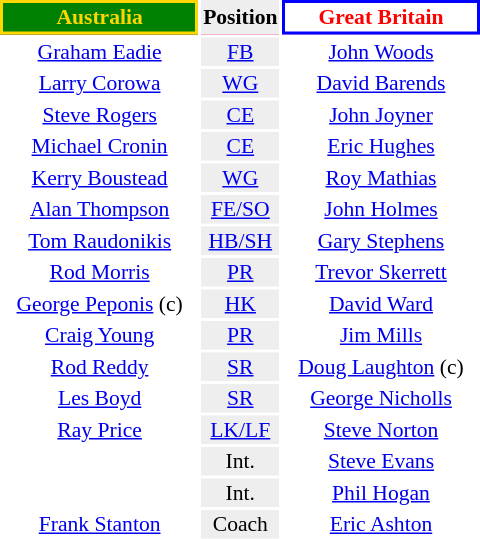<table align=right style="font-size:90%; margin-left:1em">
<tr bgcolor=#FF0033>
<th align="centre" width="126" style="border: 2px solid gold; background: green; color: gold">Australia</th>
<th align="center" style="background: #eeeeee; color: black">Position</th>
<th align="centre" width="126" style="border: 2px solid blue; background: white; color: red">Great Britain</th>
</tr>
<tr>
<td align="center"><a href='#'>Graham Eadie</a></td>
<td align="center" style="background: #eeeeee"><a href='#'>FB</a></td>
<td align="center"><a href='#'>John Woods</a></td>
</tr>
<tr>
<td align="center"><a href='#'>Larry Corowa</a></td>
<td align="center" style="background: #eeeeee"><a href='#'>WG</a></td>
<td align="center"><a href='#'>David Barends</a></td>
</tr>
<tr>
<td align="center"><a href='#'>Steve Rogers</a></td>
<td align="center" style="background: #eeeeee"><a href='#'>CE</a></td>
<td align="center"><a href='#'>John Joyner</a></td>
</tr>
<tr>
<td align="center"><a href='#'>Michael Cronin</a></td>
<td align="center" style="background: #eeeeee"><a href='#'>CE</a></td>
<td align="center"><a href='#'>Eric Hughes</a></td>
</tr>
<tr>
<td align="center"><a href='#'>Kerry Boustead</a></td>
<td align="center" style="background: #eeeeee"><a href='#'>WG</a></td>
<td align="center"><a href='#'>Roy Mathias</a></td>
</tr>
<tr>
<td align="center"><a href='#'>Alan Thompson</a></td>
<td align="center" style="background: #eeeeee"><a href='#'>FE/SO</a></td>
<td align="center"><a href='#'>John Holmes</a></td>
</tr>
<tr>
<td align="center"><a href='#'>Tom Raudonikis</a></td>
<td align="center" style="background: #eeeeee"><a href='#'>HB/SH</a></td>
<td align="center"><a href='#'>Gary Stephens</a></td>
</tr>
<tr>
<td align="center"><a href='#'>Rod Morris</a></td>
<td align="center" style="background: #eeeeee"><a href='#'>PR</a></td>
<td align="center"><a href='#'>Trevor Skerrett</a></td>
</tr>
<tr>
<td align="center"><a href='#'>George Peponis</a> (c)</td>
<td align="center" style="background: #eeeeee"><a href='#'>HK</a></td>
<td align="center"><a href='#'>David Ward</a></td>
</tr>
<tr>
<td align="center"><a href='#'>Craig Young</a></td>
<td align="center" style="background: #eeeeee"><a href='#'>PR</a></td>
<td align="center"><a href='#'>Jim Mills</a></td>
</tr>
<tr>
<td align="center"><a href='#'>Rod Reddy</a></td>
<td align="center" style="background: #eeeeee"><a href='#'>SR</a></td>
<td align="center"><a href='#'>Doug Laughton</a> (c)</td>
</tr>
<tr>
<td align="center"><a href='#'>Les Boyd</a></td>
<td align="center" style="background: #eeeeee"><a href='#'>SR</a></td>
<td align="center"><a href='#'>George Nicholls</a></td>
</tr>
<tr>
<td align="center"><a href='#'>Ray Price</a></td>
<td align="center" style="background: #eeeeee"><a href='#'>LK/LF</a></td>
<td align="center"><a href='#'>Steve Norton</a></td>
</tr>
<tr>
<td align="center"></td>
<td align="center" style="background: #eeeeee">Int.</td>
<td align="center"><a href='#'>Steve Evans</a></td>
</tr>
<tr>
<td align="center"></td>
<td align="center" style="background: #eeeeee">Int.</td>
<td align="center"><a href='#'>Phil Hogan</a></td>
</tr>
<tr>
<td align="center"><a href='#'>Frank Stanton</a></td>
<td align="center" style="background: #eeeeee">Coach</td>
<td align="center"><a href='#'>Eric Ashton</a></td>
</tr>
</table>
